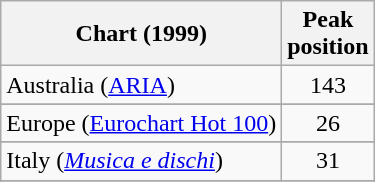<table class="wikitable">
<tr>
<th>Chart (1999)</th>
<th>Peak<br> position</th>
</tr>
<tr>
<td>Australia (<a href='#'>ARIA</a>)</td>
<td style="text-align:center;">143</td>
</tr>
<tr>
</tr>
<tr>
<td>Europe (<a href='#'>Eurochart Hot 100</a>)</td>
<td align="center">26</td>
</tr>
<tr>
</tr>
<tr>
</tr>
<tr>
<td>Italy (<em><a href='#'>Musica e dischi</a></em>)</td>
<td align="center">31</td>
</tr>
<tr>
</tr>
<tr>
</tr>
<tr>
</tr>
<tr>
</tr>
<tr>
</tr>
</table>
